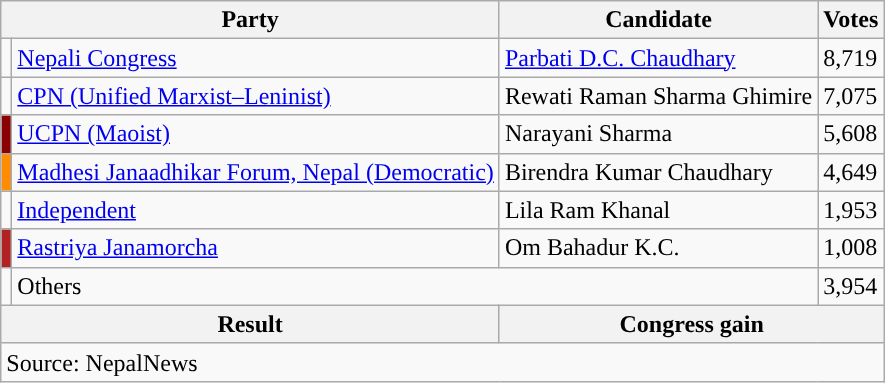<table class="wikitable">
<tr>
<th colspan="2">Party</th>
<th>Candidate</th>
<th>Votes</th>
</tr>
<tr>
<td style="background-color:"></td>
<td><a href='#'>Nepali Congress</a></td>
<td><a href='#'>Parbati D.C. Chaudhary</a></td>
<td>8,719</td>
</tr>
<tr>
<td style="background-color:"></td>
<td><a href='#'>CPN (Unified Marxist–Leninist)</a></td>
<td>Rewati Raman Sharma Ghimire</td>
<td>7,075</td>
</tr>
<tr>
<td style="background-color:darkred"></td>
<td><a href='#'>UCPN (Maoist)</a></td>
<td>Narayani Sharma</td>
<td>5,608</td>
</tr>
<tr>
<td style="background-color:darkorange"></td>
<td><a href='#'>Madhesi Janaadhikar Forum, Nepal (Democratic)</a></td>
<td>Birendra Kumar Chaudhary</td>
<td>4,649</td>
</tr>
<tr>
<td style="background-color:"></td>
<td><a href='#'>Independent</a></td>
<td>Lila Ram Khanal</td>
<td>1,953</td>
</tr>
<tr>
<td style="background-color:firebrick"></td>
<td><a href='#'>Rastriya Janamorcha</a></td>
<td>Om Bahadur K.C.</td>
<td>1,008</td>
</tr>
<tr>
<td></td>
<td colspan="2">Others</td>
<td>3,954</td>
</tr>
<tr>
<th colspan="2">Result</th>
<th colspan="2">Congress gain</th>
</tr>
<tr>
<td colspan="4">Source: NepalNews</td>
</tr>
</table>
